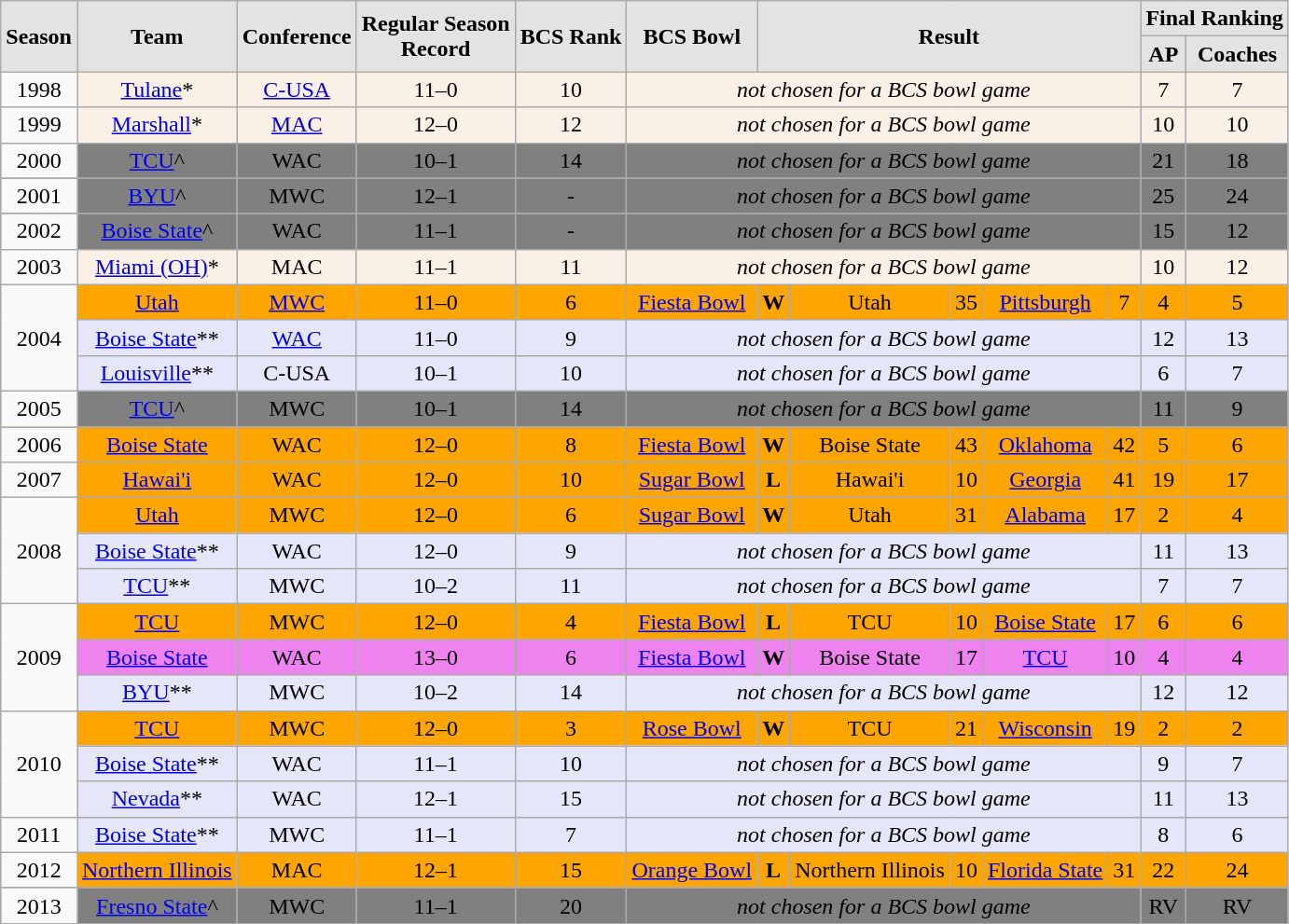<table class="wikitable">
<tr style="text-align:center; background:#e3e3e3;">
<td rowspan=2><strong>Season</strong></td>
<td rowspan=2><strong>Team</strong></td>
<td rowspan=2><strong>Conference</strong></td>
<td rowspan=2><strong>Regular Season<br>Record</strong></td>
<td rowspan=2><strong>BCS Rank</strong></td>
<td rowspan=2><strong>BCS Bowl</strong></td>
<td rowspan=2 colspan=5><strong>Result</strong></td>
<td colspan=2><strong>Final Ranking</strong></td>
</tr>
<tr style="text-align:center; background:#e3e3e3;">
<td><strong>AP</strong></td>
<td><strong>Coaches</strong></td>
</tr>
<tr style="text-align:center; background-color:linen;">
<td style="background: #f8f9fa;">1998</td>
<td><a href='#'>Tulane</a>*</td>
<td><a href='#'>C-USA</a></td>
<td>11–0</td>
<td>10</td>
<td colspan=6><em>not chosen for a BCS bowl game</em></td>
<td>7</td>
<td>7</td>
</tr>
<tr style="text-align:center; background-color:linen;">
<td style="background: #f8f9fa;">1999</td>
<td><a href='#'>Marshall</a>*</td>
<td><a href='#'>MAC</a></td>
<td>12–0</td>
<td>12</td>
<td colspan=6><em>not chosen for a BCS bowl game</em></td>
<td>10</td>
<td>10</td>
</tr>
<tr style="text-align:center; background-color:grey;">
<td style="background: #f8f9fa;">2000</td>
<td><a href='#'>TCU</a>^</td>
<td>WAC</td>
<td>10–1</td>
<td>14</td>
<td colspan=6><em>not chosen for a BCS bowl game</em></td>
<td>21</td>
<td>18</td>
</tr>
<tr style="text-align:center; background-color:grey;">
<td style="background: #f8f9fa;">2001</td>
<td><a href='#'>BYU</a>^</td>
<td>MWC</td>
<td>12–1</td>
<td>- </td>
<td colspan=6><em>not chosen for a BCS bowl game</em></td>
<td>25</td>
<td>24</td>
</tr>
<tr style="text-align:center; background-color:grey;">
<td style="background: #f8f9fa;">2002</td>
<td><a href='#'>Boise State</a>^</td>
<td>WAC</td>
<td>11–1</td>
<td>- </td>
<td colspan=6><em>not chosen for a BCS bowl game</em></td>
<td>15</td>
<td>12</td>
</tr>
<tr style="text-align:center; background-color:linen;">
<td style="background: #f8f9fa;">2003</td>
<td><a href='#'>Miami (OH)</a>*</td>
<td>MAC</td>
<td>11–1</td>
<td>11</td>
<td colspan=6><em>not chosen for a BCS bowl game</em></td>
<td>10</td>
<td>12</td>
</tr>
<tr style="text-align:center; background-color:orange">
<td rowspan=3 style="background: #f8f9fa;">2004</td>
<td><a href='#'>Utah</a></td>
<td><a href='#'>MWC</a></td>
<td>11–0</td>
<td>6</td>
<td><a href='#'>Fiesta Bowl</a></td>
<td><strong>W</strong></td>
<td>Utah</td>
<td>35</td>
<td><a href='#'>Pittsburgh</a></td>
<td>7</td>
<td>4</td>
<td>5</td>
</tr>
<tr style="text-align:center; background-color:lavender;">
<td><a href='#'>Boise State</a>**</td>
<td><a href='#'>WAC</a></td>
<td>11–0</td>
<td>9</td>
<td colspan=6><em>not chosen for a BCS bowl game</em></td>
<td>12</td>
<td>13</td>
</tr>
<tr style="text-align:center; background-color:lavender;">
<td><a href='#'>Louisville</a>**</td>
<td>C-USA</td>
<td>10–1</td>
<td>10</td>
<td colspan=6><em>not chosen for a BCS bowl game</em></td>
<td>6</td>
<td>7</td>
</tr>
<tr style="text-align:center; background-color:grey;">
<td style="background: #f8f9fa;">2005</td>
<td><a href='#'>TCU</a>^</td>
<td>MWC</td>
<td>10–1</td>
<td>14</td>
<td colspan=6><em>not chosen for a BCS bowl game</em></td>
<td>11</td>
<td>9</td>
</tr>
<tr style="text-align:center; background-color:orange;">
<td style="background: #f8f9fa;">2006</td>
<td><a href='#'>Boise State</a></td>
<td>WAC</td>
<td>12–0</td>
<td>8</td>
<td><a href='#'>Fiesta Bowl</a></td>
<td><strong>W</strong></td>
<td>Boise State</td>
<td>43</td>
<td><a href='#'>Oklahoma</a></td>
<td>42</td>
<td>5</td>
<td>6</td>
</tr>
<tr style="text-align:center; background-color:orange;">
<td style="background: #f8f9fa;">2007</td>
<td><a href='#'>Hawai'i</a></td>
<td>WAC</td>
<td>12–0</td>
<td>10</td>
<td><a href='#'>Sugar Bowl</a></td>
<td><strong>L</strong></td>
<td>Hawai'i</td>
<td>10</td>
<td><a href='#'>Georgia</a></td>
<td>41</td>
<td>19</td>
<td>17</td>
</tr>
<tr style="text-align:center; background-color:orange;">
<td rowspan=3 style="background: #f8f9fa;">2008</td>
<td><a href='#'>Utah</a></td>
<td>MWC</td>
<td>12–0</td>
<td>6</td>
<td><a href='#'>Sugar Bowl</a></td>
<td><strong>W</strong></td>
<td>Utah</td>
<td>31</td>
<td><a href='#'>Alabama</a></td>
<td>17</td>
<td>2</td>
<td>4</td>
</tr>
<tr style="text-align:center; background-color:lavender;">
<td><a href='#'>Boise State</a>**</td>
<td>WAC</td>
<td>12–0</td>
<td>9</td>
<td colspan=6><em>not chosen for a BCS bowl game</em></td>
<td>11</td>
<td>13</td>
</tr>
<tr style="text-align:center; background-color:lavender;">
<td><a href='#'>TCU</a>**</td>
<td>MWC</td>
<td>10–2</td>
<td>11</td>
<td colspan=6><em>not chosen for a BCS bowl game</em></td>
<td>7</td>
<td>7</td>
</tr>
<tr style="text-align:center; background-color:orange;">
<td rowspan=3 style="background: #f8f9fa;">2009</td>
<td><a href='#'>TCU</a></td>
<td>MWC</td>
<td>12–0</td>
<td>4</td>
<td><a href='#'>Fiesta Bowl</a></td>
<td><strong>L</strong></td>
<td>TCU</td>
<td>10</td>
<td><a href='#'>Boise State</a></td>
<td>17</td>
<td>6</td>
<td>6</td>
</tr>
<tr style="text-align:center; background-color:violet;">
<td><a href='#'>Boise State</a></td>
<td>WAC</td>
<td>13–0</td>
<td>6</td>
<td><a href='#'>Fiesta Bowl</a></td>
<td><strong>W</strong></td>
<td>Boise State</td>
<td>17</td>
<td><a href='#'>TCU</a></td>
<td>10</td>
<td>4</td>
<td>4</td>
</tr>
<tr style="text-align:center; background-color:lavender;">
<td><a href='#'>BYU</a>**</td>
<td>MWC</td>
<td>10–2</td>
<td>14</td>
<td colspan=6><em>not chosen for a BCS bowl game</em></td>
<td>12</td>
<td>12</td>
</tr>
<tr style="text-align:center; background-color:orange;">
<td rowspan=3 style="background: #f8f9fa;">2010</td>
<td><a href='#'>TCU</a></td>
<td>MWC</td>
<td>12–0</td>
<td>3</td>
<td><a href='#'>Rose Bowl</a></td>
<td><strong>W</strong></td>
<td>TCU</td>
<td>21</td>
<td><a href='#'>Wisconsin</a></td>
<td>19</td>
<td>2</td>
<td>2</td>
</tr>
<tr style="text-align:center; background-color:lavender;">
<td><a href='#'>Boise State</a>**</td>
<td>WAC</td>
<td>11–1</td>
<td>10</td>
<td colspan=6><em>not chosen for a BCS bowl game</em></td>
<td>9</td>
<td>7</td>
</tr>
<tr style="text-align:center; background-color:lavender;">
<td><a href='#'>Nevada</a>**</td>
<td>WAC</td>
<td>12–1</td>
<td>15</td>
<td colspan=6><em>not chosen for a BCS bowl game</em></td>
<td>11</td>
<td>13</td>
</tr>
<tr style="text-align:center; background-color:lavender;">
<td style="background: #f8f9fa;">2011</td>
<td><a href='#'>Boise State</a>**</td>
<td>MWC</td>
<td>11–1</td>
<td>7</td>
<td colspan=6><em>not chosen for a BCS bowl game</em></td>
<td>8</td>
<td>6</td>
</tr>
<tr style="text-align:center; background-color:orange;">
<td style="background: #f8f9fa;">2012</td>
<td><a href='#'>Northern Illinois</a></td>
<td>MAC</td>
<td>12–1</td>
<td>15</td>
<td><a href='#'>Orange Bowl</a></td>
<td><strong>L</strong></td>
<td>Northern Illinois</td>
<td>10</td>
<td><a href='#'>Florida State</a></td>
<td>31</td>
<td>22</td>
<td>24</td>
</tr>
<tr style="text-align:center; background-color:grey;">
<td style="background: #f8f9fa;">2013</td>
<td><a href='#'>Fresno State</a>^</td>
<td>MWC</td>
<td>11–1</td>
<td>20</td>
<td colspan=6><em>not chosen for a BCS bowl game</em></td>
<td>RV</td>
<td>RV</td>
</tr>
</table>
